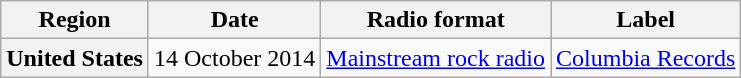<table class="wikitable sortable plainrowheaders">
<tr>
<th scope="col">Region</th>
<th scope="col">Date</th>
<th scope="col">Radio format</th>
<th scope="col">Label</th>
</tr>
<tr>
<th scope="row">United States</th>
<td>14 October 2014</td>
<td><a href='#'>Mainstream rock radio</a></td>
<td><a href='#'>Columbia Records</a></td>
</tr>
</table>
